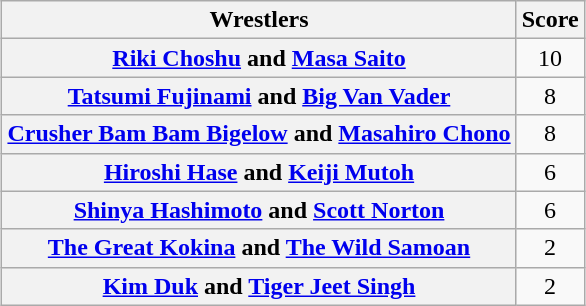<table class="wikitable" style="margin: 1em auto 1em auto;text-align:center">
<tr>
<th>Wrestlers</th>
<th>Score</th>
</tr>
<tr>
<th><a href='#'>Riki Choshu</a> and <a href='#'>Masa Saito</a></th>
<td>10</td>
</tr>
<tr>
<th><a href='#'>Tatsumi Fujinami</a> and <a href='#'>Big Van Vader</a></th>
<td>8</td>
</tr>
<tr>
<th><a href='#'>Crusher Bam Bam Bigelow</a> and <a href='#'>Masahiro Chono</a></th>
<td>8</td>
</tr>
<tr>
<th><a href='#'>Hiroshi Hase</a> and <a href='#'>Keiji Mutoh</a></th>
<td>6</td>
</tr>
<tr>
<th><a href='#'>Shinya Hashimoto</a> and <a href='#'>Scott Norton</a></th>
<td>6</td>
</tr>
<tr>
<th><a href='#'>The Great Kokina</a> and <a href='#'>The Wild Samoan</a></th>
<td>2</td>
</tr>
<tr>
<th><a href='#'>Kim Duk</a> and <a href='#'>Tiger Jeet Singh</a></th>
<td>2</td>
</tr>
</table>
